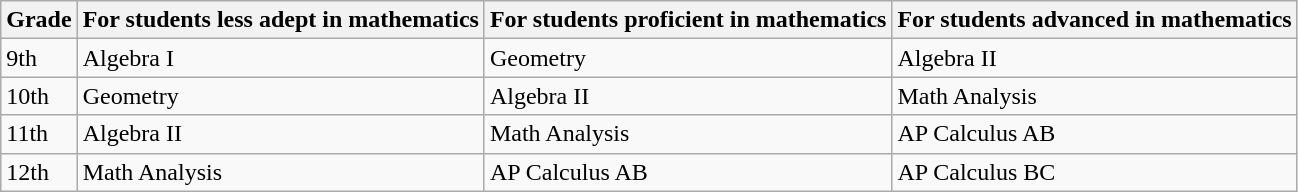<table class="wikitable">
<tr>
<th>Grade</th>
<th>For students less adept in mathematics</th>
<th>For students proficient in mathematics</th>
<th>For students advanced in mathematics</th>
</tr>
<tr>
<td>9th</td>
<td>Algebra I</td>
<td>Geometry</td>
<td>Algebra II</td>
</tr>
<tr>
<td>10th</td>
<td>Geometry</td>
<td>Algebra II</td>
<td>Math Analysis</td>
</tr>
<tr>
<td>11th</td>
<td>Algebra II</td>
<td>Math Analysis</td>
<td>AP Calculus AB</td>
</tr>
<tr>
<td>12th</td>
<td>Math Analysis</td>
<td>AP Calculus AB</td>
<td>AP Calculus BC</td>
</tr>
</table>
